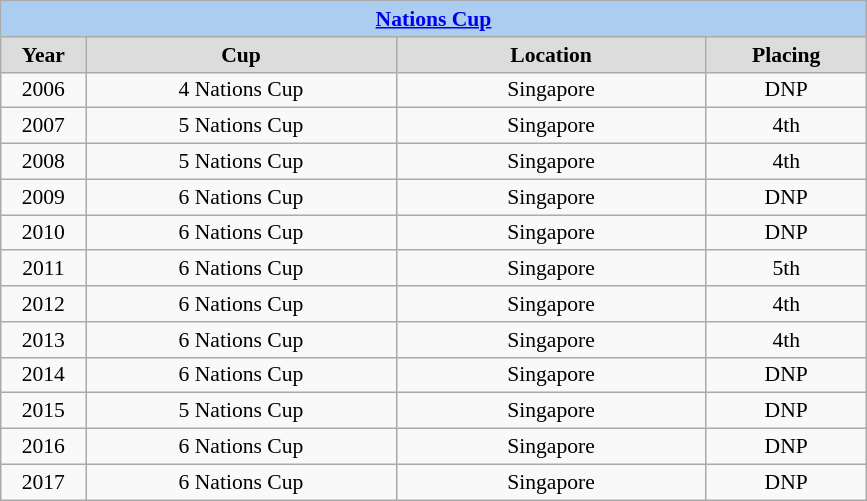<table class=wikitable style="text-align:center; font-size:90%">
<tr>
<th colspan=4 style=background:#ABCDEF><a href='#'>Nations Cup</a></th>
</tr>
<tr>
<th width=50 style=background:gainsboro>Year</th>
<th width=200 style=background:gainsboro>Cup</th>
<th width=200 style=background:gainsboro>Location</th>
<th width=100 style=background:gainsboro>Placing</th>
</tr>
<tr>
<td>2006</td>
<td>4 Nations Cup</td>
<td>Singapore</td>
<td>DNP</td>
</tr>
<tr>
<td>2007</td>
<td>5 Nations Cup</td>
<td>Singapore</td>
<td>4th</td>
</tr>
<tr>
<td>2008</td>
<td>5 Nations Cup</td>
<td>Singapore</td>
<td>4th</td>
</tr>
<tr>
<td>2009</td>
<td>6 Nations Cup</td>
<td>Singapore</td>
<td>DNP</td>
</tr>
<tr>
<td>2010</td>
<td>6 Nations Cup</td>
<td>Singapore</td>
<td>DNP</td>
</tr>
<tr>
<td>2011</td>
<td>6 Nations Cup</td>
<td>Singapore</td>
<td>5th</td>
</tr>
<tr>
<td>2012</td>
<td>6 Nations Cup</td>
<td>Singapore</td>
<td>4th</td>
</tr>
<tr>
<td>2013</td>
<td>6 Nations Cup</td>
<td>Singapore</td>
<td>4th</td>
</tr>
<tr>
<td>2014</td>
<td>6 Nations Cup</td>
<td>Singapore</td>
<td>DNP</td>
</tr>
<tr>
<td>2015</td>
<td>5 Nations Cup</td>
<td>Singapore</td>
<td>DNP</td>
</tr>
<tr>
<td>2016</td>
<td>6 Nations Cup</td>
<td>Singapore</td>
<td>DNP</td>
</tr>
<tr>
<td>2017</td>
<td>6 Nations Cup</td>
<td>Singapore</td>
<td>DNP</td>
</tr>
</table>
